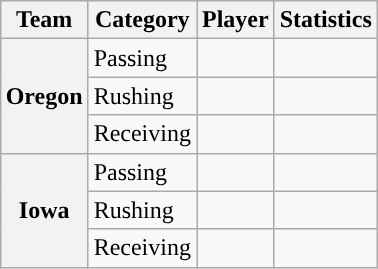<table class="wikitable" style="float:right">
<tr>
<th>Team</th>
<th>Category</th>
<th>Player</th>
<th>Statistics</th>
</tr>
<tr>
<th rowspan=3>Oregon</th>
<td>Passing</td>
<td></td>
<td></td>
</tr>
<tr>
<td>Rushing</td>
<td></td>
<td></td>
</tr>
<tr>
<td>Receiving</td>
<td></td>
<td></td>
</tr>
<tr>
<th rowspan=3>Iowa</th>
<td>Passing</td>
<td></td>
<td></td>
</tr>
<tr>
<td>Rushing</td>
<td></td>
<td></td>
</tr>
<tr>
<td>Receiving</td>
<td></td>
<td></td>
</tr>
</table>
